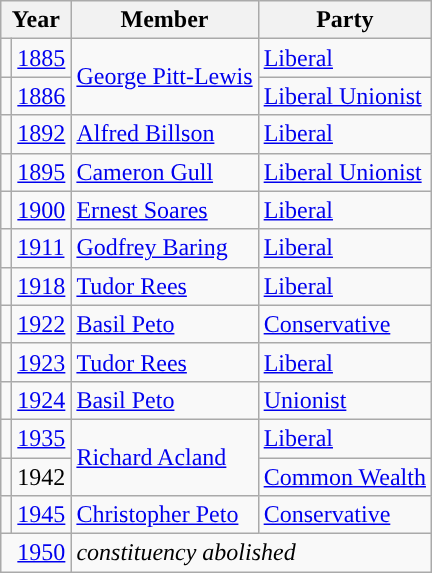<table class="wikitable">
<tr>
<th colspan="2">Year</th>
<th>Member</th>
<th>Party</th>
</tr>
<tr>
<td style="color:inherit;background-color: "></td>
<td><a href='#'>1885</a></td>
<td rowspan="2"><a href='#'>George Pitt-Lewis</a></td>
<td><a href='#'>Liberal</a></td>
</tr>
<tr>
<td style="color:inherit;background-color: "></td>
<td><a href='#'>1886</a></td>
<td><a href='#'>Liberal Unionist</a></td>
</tr>
<tr>
<td style="color:inherit;background-color: "></td>
<td><a href='#'>1892</a></td>
<td><a href='#'>Alfred Billson</a></td>
<td><a href='#'>Liberal</a></td>
</tr>
<tr>
<td style="color:inherit;background-color: "></td>
<td><a href='#'>1895</a></td>
<td><a href='#'>Cameron Gull</a></td>
<td><a href='#'>Liberal Unionist</a></td>
</tr>
<tr>
<td style="color:inherit;background-color: "></td>
<td><a href='#'>1900</a></td>
<td><a href='#'>Ernest Soares</a></td>
<td><a href='#'>Liberal</a></td>
</tr>
<tr>
<td style="color:inherit;background-color: "></td>
<td><a href='#'>1911</a></td>
<td><a href='#'>Godfrey Baring</a></td>
<td><a href='#'>Liberal</a></td>
</tr>
<tr>
<td style="color:inherit;background-color: "></td>
<td><a href='#'>1918</a></td>
<td><a href='#'>Tudor Rees</a></td>
<td><a href='#'>Liberal</a></td>
</tr>
<tr>
<td style="color:inherit;background-color: "></td>
<td><a href='#'>1922</a></td>
<td><a href='#'>Basil Peto</a></td>
<td><a href='#'>Conservative</a></td>
</tr>
<tr>
<td style="color:inherit;background-color: "></td>
<td><a href='#'>1923</a></td>
<td><a href='#'>Tudor Rees</a></td>
<td><a href='#'>Liberal</a></td>
</tr>
<tr>
<td style="color:inherit;background-color: "></td>
<td><a href='#'>1924</a></td>
<td><a href='#'>Basil Peto</a></td>
<td><a href='#'>Unionist</a></td>
</tr>
<tr>
<td style="color:inherit;background-color: "></td>
<td><a href='#'>1935</a></td>
<td rowspan="2"><a href='#'>Richard Acland</a></td>
<td><a href='#'>Liberal</a></td>
</tr>
<tr>
<td style="color:inherit;background-color: "></td>
<td>1942</td>
<td><a href='#'>Common Wealth</a></td>
</tr>
<tr>
<td style="color:inherit;background-color: "></td>
<td><a href='#'>1945</a></td>
<td><a href='#'>Christopher Peto</a></td>
<td><a href='#'>Conservative</a></td>
</tr>
<tr>
<td colspan="2" align="right"><a href='#'>1950</a></td>
<td colspan="2"><em>constituency abolished</em></td>
</tr>
</table>
